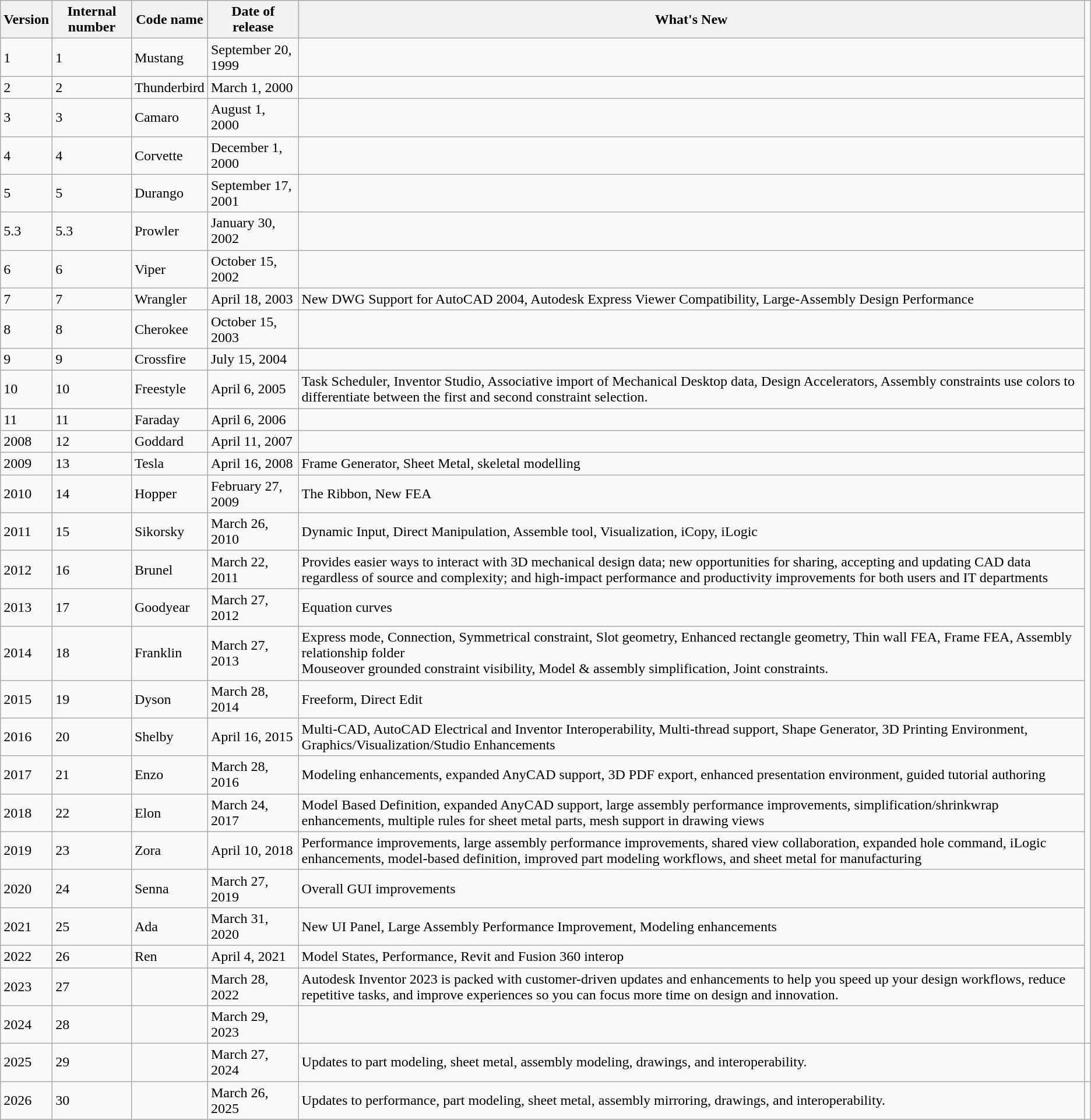<table class="wikitable">
<tr>
<th>Version</th>
<th>Internal number</th>
<th>Code name</th>
<th>Date of release</th>
<th>What's New</th>
</tr>
<tr>
<td>1</td>
<td>1</td>
<td>Mustang</td>
<td>September 20, 1999</td>
<td></td>
</tr>
<tr>
<td>2</td>
<td>2</td>
<td>Thunderbird</td>
<td>March 1, 2000</td>
<td></td>
</tr>
<tr>
<td>3</td>
<td>3</td>
<td>Camaro</td>
<td>August 1, 2000</td>
<td></td>
</tr>
<tr>
<td>4</td>
<td>4</td>
<td>Corvette</td>
<td>December 1, 2000</td>
<td></td>
</tr>
<tr>
<td>5</td>
<td>5</td>
<td>Durango</td>
<td>September 17, 2001</td>
<td></td>
</tr>
<tr>
<td>5.3</td>
<td>5.3</td>
<td>Prowler</td>
<td>January 30, 2002</td>
<td></td>
</tr>
<tr>
<td>6</td>
<td>6</td>
<td>Viper</td>
<td>October 15, 2002</td>
<td></td>
</tr>
<tr>
<td>7</td>
<td>7</td>
<td>Wrangler</td>
<td>April 18, 2003</td>
<td>New DWG Support for AutoCAD 2004, Autodesk Express Viewer Compatibility, Large-Assembly Design Performance</td>
</tr>
<tr>
<td>8</td>
<td>8</td>
<td>Cherokee</td>
<td>October 15, 2003</td>
<td></td>
</tr>
<tr>
<td>9</td>
<td>9</td>
<td>Crossfire</td>
<td>July 15, 2004</td>
<td></td>
</tr>
<tr>
<td>10</td>
<td>10</td>
<td>Freestyle</td>
<td>April 6, 2005</td>
<td>Task Scheduler, Inventor Studio, Associative import of Mechanical Desktop data, Design Accelerators, Assembly constraints use colors to differentiate between the first and second constraint selection.</td>
</tr>
<tr>
<td>11</td>
<td>11</td>
<td>Faraday</td>
<td>April 6, 2006</td>
<td></td>
</tr>
<tr>
<td>2008</td>
<td>12</td>
<td>Goddard</td>
<td>April 11, 2007</td>
<td></td>
</tr>
<tr>
<td>2009</td>
<td>13</td>
<td>Tesla</td>
<td>April 16, 2008</td>
<td>Frame Generator, Sheet Metal, skeletal modelling</td>
</tr>
<tr>
<td>2010</td>
<td>14</td>
<td>Hopper</td>
<td>February 27, 2009</td>
<td>The Ribbon, New FEA</td>
</tr>
<tr>
<td>2011</td>
<td>15</td>
<td>Sikorsky</td>
<td>March 26, 2010</td>
<td>Dynamic Input, Direct Manipulation, Assemble tool, Visualization, iCopy, iLogic</td>
</tr>
<tr>
<td>2012</td>
<td>16</td>
<td>Brunel</td>
<td>March 22, 2011</td>
<td>Provides easier ways to interact with 3D mechanical design data; new opportunities for sharing, accepting and updating CAD data regardless of source and complexity; and high-impact performance and productivity improvements for both users and IT departments</td>
</tr>
<tr>
<td>2013</td>
<td>17</td>
<td>Goodyear</td>
<td>March 27, 2012</td>
<td>Equation curves</td>
</tr>
<tr>
<td>2014</td>
<td>18</td>
<td>Franklin</td>
<td>March 27, 2013</td>
<td>Express mode, Connection, Symmetrical constraint, Slot geometry, Enhanced rectangle geometry, Thin wall FEA, Frame FEA, Assembly relationship folder<br>Mouseover grounded constraint visibility, Model & assembly simplification, Joint constraints.</td>
</tr>
<tr>
<td>2015</td>
<td>19</td>
<td>Dyson</td>
<td>March 28, 2014</td>
<td>Freeform, Direct Edit</td>
</tr>
<tr>
<td>2016</td>
<td>20</td>
<td>Shelby</td>
<td>April 16, 2015</td>
<td>Multi-CAD, AutoCAD Electrical and Inventor Interoperability, Multi-thread support, Shape Generator, 3D Printing Environment, Graphics/Visualization/Studio Enhancements</td>
</tr>
<tr>
<td>2017</td>
<td>21</td>
<td>Enzo</td>
<td>March 28, 2016</td>
<td>Modeling enhancements, expanded AnyCAD support, 3D PDF export, enhanced presentation environment, guided tutorial authoring</td>
</tr>
<tr>
<td>2018</td>
<td>22</td>
<td>Elon</td>
<td>March 24, 2017</td>
<td>Model Based Definition, expanded AnyCAD support, large assembly performance improvements, simplification/shrinkwrap enhancements, multiple rules for sheet metal parts, mesh support in drawing views</td>
</tr>
<tr>
<td>2019</td>
<td>23</td>
<td>Zora</td>
<td>April 10, 2018</td>
<td>Performance improvements, large assembly performance improvements, shared view collaboration, expanded hole command, iLogic enhancements, model-based definition, improved part modeling workflows, and sheet metal for manufacturing</td>
</tr>
<tr>
<td>2020</td>
<td>24</td>
<td>Senna</td>
<td>March 27, 2019</td>
<td>Overall GUI improvements</td>
</tr>
<tr>
<td>2021</td>
<td>25</td>
<td>Ada</td>
<td>March 31, 2020</td>
<td>New UI Panel, Large Assembly Performance Improvement, Modeling enhancements</td>
</tr>
<tr>
<td>2022</td>
<td>26</td>
<td>Ren</td>
<td>April 4, 2021</td>
<td>Model States, Performance, Revit and Fusion 360 interop</td>
</tr>
<tr>
<td>2023</td>
<td>27</td>
<td></td>
<td>March 28, 2022</td>
<td>Autodesk Inventor 2023 is packed with customer-driven updates and enhancements to help you speed up your design workflows, reduce repetitive tasks, and improve experiences so you can focus more time on design and innovation.</td>
</tr>
<tr>
<td>2024</td>
<td>28</td>
<td></td>
<td>March 29, 2023</td>
<td></td>
</tr>
<tr>
<td>2025</td>
<td>29</td>
<td></td>
<td>March 27, 2024</td>
<td>Updates to part modeling, sheet metal, assembly modeling, drawings, and interoperability.</td>
<td></td>
</tr>
<tr>
<td>2026</td>
<td>30</td>
<td></td>
<td>March 26, 2025</td>
<td>Updates to performance, part modeling, sheet metal, assembly mirroring, drawings, and interoperability.</td>
</tr>
</table>
